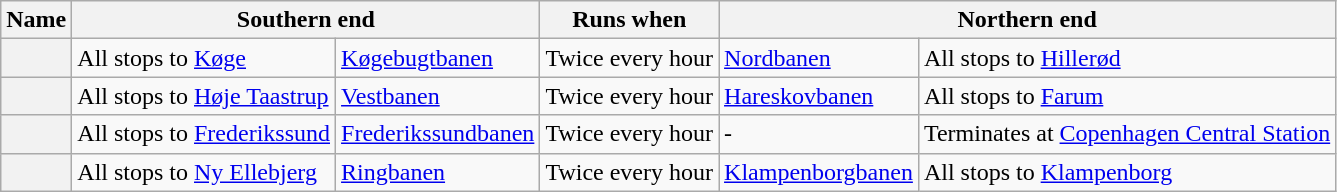<table class="wikitable">
<tr>
<th>Name</th>
<th colspan="2">Southern end</th>
<th>Runs when</th>
<th colspan="2">Northern end</th>
</tr>
<tr>
<th></th>
<td>All stops to <a href='#'>Køge</a></td>
<td><a href='#'>Køgebugtbanen</a></td>
<td>Twice every hour</td>
<td><a href='#'>Nordbanen</a></td>
<td>All stops to <a href='#'>Hillerød</a></td>
</tr>
<tr>
<th></th>
<td>All stops to <a href='#'>Høje Taastrup</a></td>
<td><a href='#'>Vestbanen</a></td>
<td>Twice every hour</td>
<td><a href='#'>Hareskovbanen</a></td>
<td>All stops to <a href='#'>Farum</a></td>
</tr>
<tr>
<th></th>
<td>All stops to <a href='#'>Frederikssund</a></td>
<td><a href='#'>Frederikssundbanen</a></td>
<td>Twice every hour</td>
<td>-</td>
<td>Terminates at <a href='#'>Copenhagen Central Station</a></td>
</tr>
<tr>
<th></th>
<td>All stops to <a href='#'>Ny Ellebjerg</a></td>
<td><a href='#'>Ringbanen</a></td>
<td>Twice every hour</td>
<td><a href='#'>Klampenborgbanen</a></td>
<td>All stops to <a href='#'>Klampenborg</a></td>
</tr>
</table>
